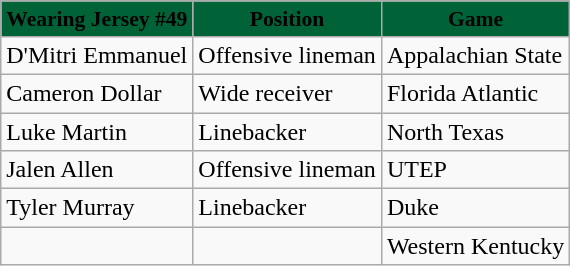<table class="wikitable">
<tr style="background:#006338; text-align:center; font-size:90%;">
<td><span><strong>Wearing Jersey #49</strong></span></td>
<td><span><strong>Position</strong></span></td>
<td><span><strong>Game</strong></span></td>
</tr>
<tr>
<td>D'Mitri Emmanuel</td>
<td>Offensive lineman</td>
<td>Appalachian State</td>
</tr>
<tr>
<td>Cameron Dollar</td>
<td>Wide receiver</td>
<td>Florida Atlantic</td>
</tr>
<tr>
<td>Luke Martin</td>
<td>Linebacker</td>
<td>North Texas</td>
</tr>
<tr>
<td>Jalen Allen</td>
<td>Offensive lineman</td>
<td>UTEP</td>
</tr>
<tr>
<td>Tyler Murray</td>
<td>Linebacker</td>
<td>Duke</td>
</tr>
<tr>
<td></td>
<td></td>
<td>Western Kentucky</td>
</tr>
</table>
